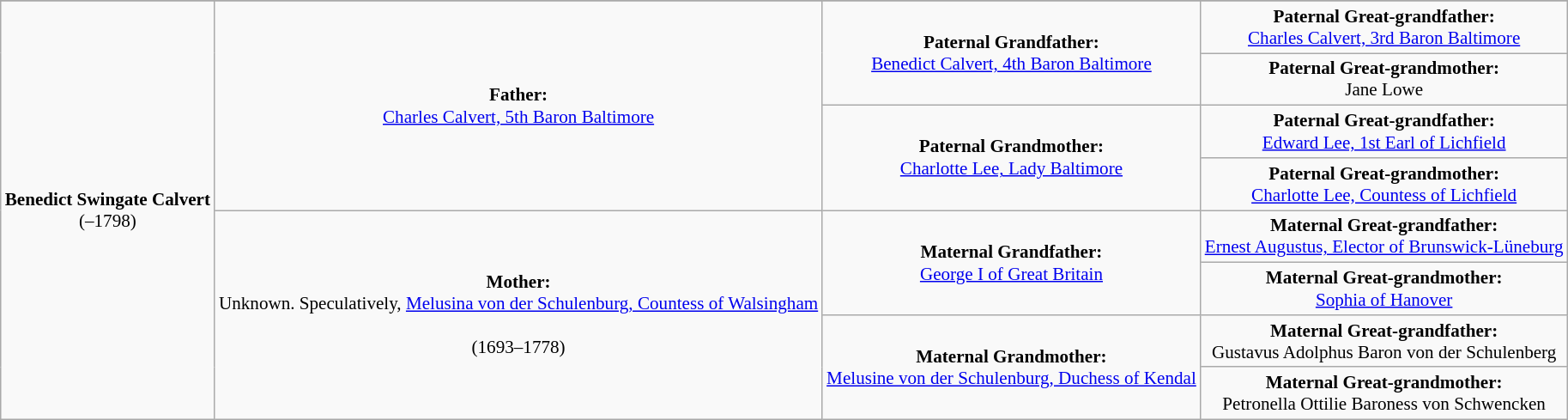<table class="wikitable" style="font-size:88%">
<tr>
</tr>
<tr>
<td rowspan=8 align="center"><strong>Benedict Swingate Calvert</strong><br> (–1798)</td>
<td rowspan=4 align="center"><strong>Father:</strong> <br> <a href='#'>Charles Calvert, 5th Baron Baltimore</a><br></td>
<td rowspan=2 align="center"><strong>Paternal Grandfather:</strong><br><a href='#'>Benedict Calvert, 4th Baron Baltimore</a></td>
<td align="center"><strong>Paternal Great-grandfather:</strong><br><a href='#'>Charles Calvert, 3rd Baron Baltimore</a></td>
</tr>
<tr>
<td align="center"><strong>Paternal Great-grandmother:</strong><br>Jane Lowe</td>
</tr>
<tr>
<td rowspan=2 align="center"><strong>Paternal Grandmother:</strong><br><a href='#'>Charlotte Lee, Lady Baltimore</a></td>
<td align="center"><strong>Paternal Great-grandfather:</strong><br><a href='#'>Edward Lee, 1st Earl of Lichfield</a></td>
</tr>
<tr>
<td align="center"><strong>Paternal Great-grandmother:</strong><br><a href='#'>Charlotte Lee, Countess of Lichfield</a></td>
</tr>
<tr>
<td rowspan=4 align="center"><strong>Mother:</strong><br>Unknown. Speculatively, <a href='#'>Melusina von der Schulenburg, Countess of Walsingham</a><br><br>(1693–1778)</td>
<td rowspan=2 align="center"><strong>Maternal Grandfather:</strong><br><a href='#'>George I of Great Britain</a></td>
<td align="center"><strong>Maternal Great-grandfather:</strong><br><a href='#'>Ernest Augustus, Elector of Brunswick-Lüneburg</a></td>
</tr>
<tr>
<td align="center"><strong>Maternal Great-grandmother:</strong><br><a href='#'>Sophia of Hanover</a></td>
</tr>
<tr>
<td rowspan=2 align="center"><strong>Maternal Grandmother:</strong><br><a href='#'>Melusine von der Schulenburg, Duchess of Kendal</a></td>
<td align="center"><strong>Maternal Great-grandfather:</strong><br>Gustavus Adolphus Baron von der Schulenberg</td>
</tr>
<tr>
<td align="center"><strong>Maternal Great-grandmother:</strong><br>Petronella Ottilie Baroness von Schwencken</td>
</tr>
</table>
